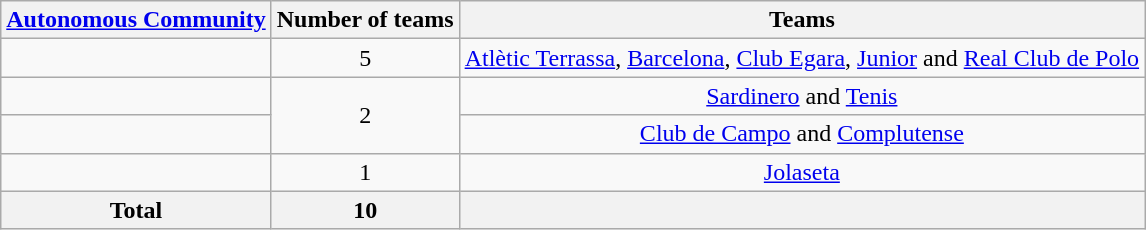<table class="wikitable" style="text-align:center">
<tr>
<th><a href='#'>Autonomous Community</a></th>
<th>Number of teams</th>
<th>Teams</th>
</tr>
<tr>
<td align=left></td>
<td>5</td>
<td><a href='#'>Atlètic Terrassa</a>, <a href='#'>Barcelona</a>, <a href='#'>Club Egara</a>, <a href='#'>Junior</a> and <a href='#'>Real Club de Polo</a></td>
</tr>
<tr>
<td align=left></td>
<td rowspan=2>2</td>
<td><a href='#'>Sardinero</a> and <a href='#'>Tenis</a></td>
</tr>
<tr>
<td align=left></td>
<td><a href='#'>Club de Campo</a> and <a href='#'>Complutense</a></td>
</tr>
<tr>
<td align=left></td>
<td>1</td>
<td><a href='#'>Jolaseta</a></td>
</tr>
<tr>
<th>Total</th>
<th>10</th>
<th></th>
</tr>
</table>
